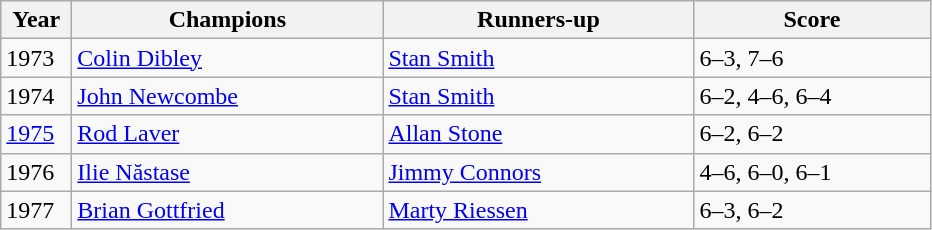<table class="wikitable">
<tr>
<th style="width:40px">Year</th>
<th style="width:200px">Champions</th>
<th style="width:200px">Runners-up</th>
<th style="width:150px" class="unsortable">Score</th>
</tr>
<tr>
<td>1973</td>
<td>  <a href='#'>Colin Dibley</a></td>
<td>  <a href='#'>Stan Smith</a></td>
<td>6–3, 7–6</td>
</tr>
<tr>
<td>1974</td>
<td>  <a href='#'>John Newcombe</a></td>
<td>  <a href='#'>Stan Smith</a></td>
<td>6–2, 4–6, 6–4</td>
</tr>
<tr>
<td><a href='#'>1975</a></td>
<td>  <a href='#'>Rod Laver</a></td>
<td>  <a href='#'>Allan Stone</a></td>
<td>6–2, 6–2</td>
</tr>
<tr>
<td>1976</td>
<td>  <a href='#'>Ilie Năstase</a></td>
<td>  <a href='#'>Jimmy Connors</a></td>
<td>4–6, 6–0, 6–1</td>
</tr>
<tr>
<td>1977</td>
<td>  <a href='#'>Brian Gottfried</a></td>
<td>  <a href='#'>Marty Riessen</a></td>
<td>6–3, 6–2</td>
</tr>
</table>
